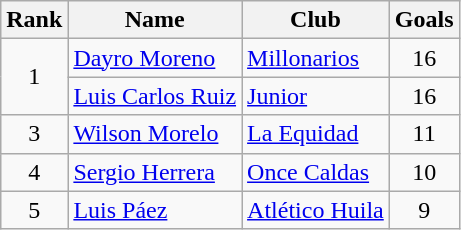<table class="wikitable" border="1">
<tr>
<th>Rank</th>
<th>Name</th>
<th>Club</th>
<th>Goals</th>
</tr>
<tr>
<td rowspan=2 align=center>1</td>
<td> <a href='#'>Dayro Moreno</a></td>
<td><a href='#'>Millonarios</a></td>
<td align=center>16</td>
</tr>
<tr>
<td> <a href='#'>Luis Carlos Ruiz</a></td>
<td><a href='#'>Junior</a></td>
<td align=center>16</td>
</tr>
<tr>
<td align=center>3</td>
<td> <a href='#'>Wilson Morelo</a></td>
<td><a href='#'>La Equidad</a></td>
<td align=center>11</td>
</tr>
<tr>
<td align=center>4</td>
<td> <a href='#'>Sergio Herrera</a></td>
<td><a href='#'>Once Caldas</a></td>
<td align=center>10</td>
</tr>
<tr>
<td align=center>5</td>
<td> <a href='#'>Luis Páez</a></td>
<td><a href='#'>Atlético Huila</a></td>
<td align=center>9</td>
</tr>
</table>
